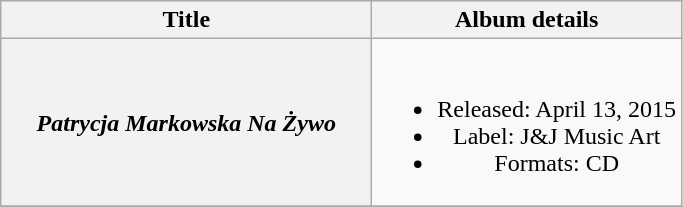<table class="wikitable plainrowheaders" style="text-align:center;">
<tr>
<th scope="col" style="width:15em;">Title</th>
<th scope="col">Album details</th>
</tr>
<tr>
<th scope="row"><em>Patrycja Markowska Na Żywo</em></th>
<td><br><ul><li>Released: April 13, 2015</li><li>Label: J&J Music Art</li><li>Formats: CD</li></ul></td>
</tr>
<tr>
</tr>
</table>
